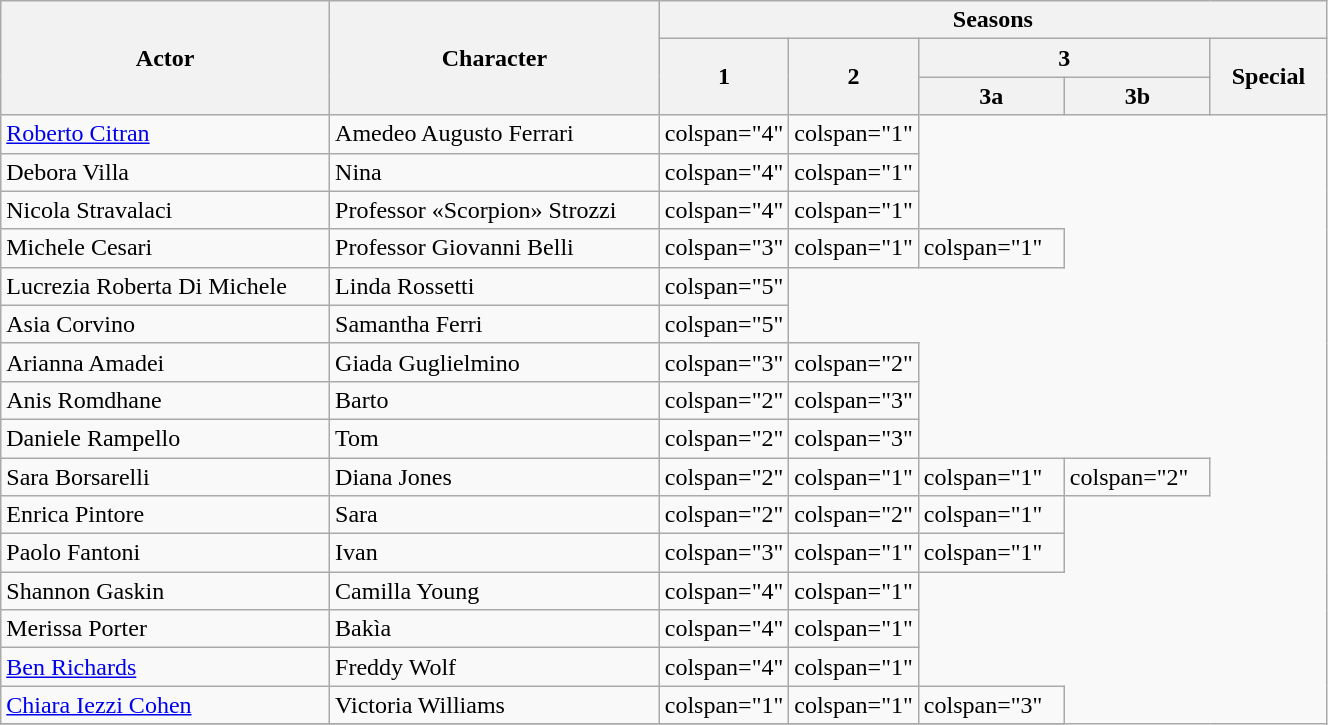<table class="wikitable" width="70%">
<tr>
<th rowspan="3">Actor</th>
<th rowspan="3">Character</th>
<th colspan="5">Seasons</th>
</tr>
<tr>
<th rowspan="2" style="width:70px;">1</th>
<th rowspan="2" style="width:70px;">2</th>
<th colspan="2" style="width:70px;">3</th>
<th rowspan="2" style="width:70px;">Special</th>
</tr>
<tr>
<th>3a</th>
<th>3b</th>
</tr>
<tr>
<td><a href='#'>Roberto Citran</a></td>
<td>Amedeo Augusto Ferrari</td>
<td>colspan="4" </td>
<td>colspan="1" </td>
</tr>
<tr>
<td>Debora Villa</td>
<td>Nina</td>
<td>colspan="4" </td>
<td>colspan="1" </td>
</tr>
<tr>
<td>Nicola Stravalaci</td>
<td>Professor «Scorpion» Strozzi</td>
<td>colspan="4" </td>
<td>colspan="1" </td>
</tr>
<tr>
<td>Michele Cesari</td>
<td>Professor Giovanni Belli</td>
<td>colspan="3" </td>
<td>colspan="1" </td>
<td>colspan="1" </td>
</tr>
<tr>
<td>Lucrezia Roberta Di Michele</td>
<td>Linda Rossetti</td>
<td>colspan="5" </td>
</tr>
<tr>
<td>Asia Corvino</td>
<td>Samantha Ferri</td>
<td>colspan="5" </td>
</tr>
<tr>
<td>Arianna Amadei</td>
<td>Giada Guglielmino</td>
<td>colspan="3" </td>
<td>colspan="2" </td>
</tr>
<tr>
<td>Anis Romdhane</td>
<td>Barto</td>
<td>colspan="2" </td>
<td>colspan="3" </td>
</tr>
<tr>
<td>Daniele Rampello</td>
<td>Tom</td>
<td>colspan="2" </td>
<td>colspan="3" </td>
</tr>
<tr>
<td>Sara Borsarelli</td>
<td>Diana Jones</td>
<td>colspan="2" </td>
<td>colspan="1" </td>
<td>colspan="1" </td>
<td>colspan="2" </td>
</tr>
<tr>
<td>Enrica Pintore</td>
<td>Sara</td>
<td>colspan="2" </td>
<td>colspan="2" </td>
<td>colspan="1" </td>
</tr>
<tr>
<td>Paolo Fantoni</td>
<td>Ivan</td>
<td>colspan="3" </td>
<td>colspan="1" </td>
<td>colspan="1" </td>
</tr>
<tr>
<td>Shannon Gaskin</td>
<td>Camilla Young</td>
<td>colspan="4" </td>
<td>colspan="1" </td>
</tr>
<tr>
<td>Merissa Porter</td>
<td>Bakìa</td>
<td>colspan="4" </td>
<td>colspan="1" </td>
</tr>
<tr>
<td><a href='#'>Ben Richards</a></td>
<td>Freddy Wolf</td>
<td>colspan="4" </td>
<td>colspan="1" </td>
</tr>
<tr>
<td><a href='#'>Chiara Iezzi Cohen</a></td>
<td>Victoria Williams</td>
<td>colspan="1" </td>
<td>colspan="1" </td>
<td>colspan="3" </td>
</tr>
<tr>
</tr>
</table>
